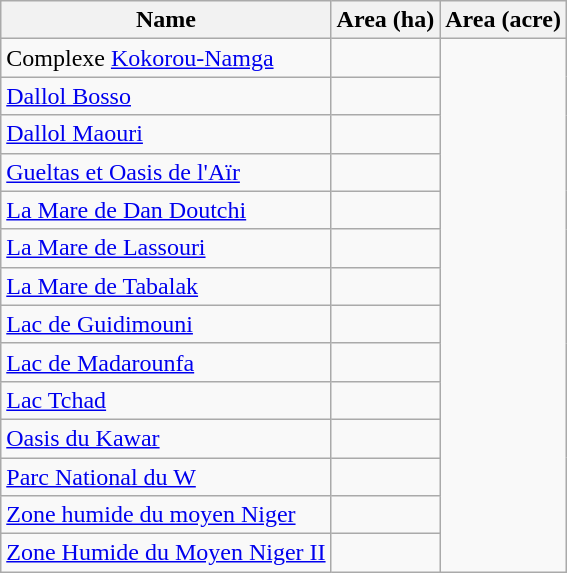<table class="wikitable sortable">
<tr>
<th scope="col" align=left>Name</th>
<th scope="col">Area (ha)</th>
<th scope="col">Area (acre)</th>
</tr>
<tr ---->
<td>Complexe <a href='#'>Kokorou-Namga</a></td>
<td></td>
</tr>
<tr ---->
<td><a href='#'>Dallol Bosso</a></td>
<td></td>
</tr>
<tr ---->
<td><a href='#'>Dallol Maouri</a></td>
<td></td>
</tr>
<tr ---->
<td><a href='#'>Gueltas et Oasis de l'Aïr</a></td>
<td></td>
</tr>
<tr ---->
<td><a href='#'>La Mare de Dan Doutchi</a></td>
<td></td>
</tr>
<tr ---->
<td><a href='#'>La Mare de Lassouri</a></td>
<td></td>
</tr>
<tr ---->
<td><a href='#'>La Mare de Tabalak</a></td>
<td></td>
</tr>
<tr ---->
<td><a href='#'>Lac de Guidimouni</a></td>
<td></td>
</tr>
<tr ---->
<td><a href='#'>Lac de Madarounfa</a></td>
<td></td>
</tr>
<tr ---->
<td><a href='#'>Lac Tchad</a></td>
<td></td>
</tr>
<tr ---->
<td><a href='#'>Oasis du Kawar</a></td>
<td></td>
</tr>
<tr ---->
<td><a href='#'>Parc National du W</a></td>
<td></td>
</tr>
<tr ---->
<td><a href='#'>Zone humide du moyen Niger</a></td>
<td></td>
</tr>
<tr ---->
<td><a href='#'>Zone Humide du Moyen Niger II</a></td>
<td></td>
</tr>
</table>
